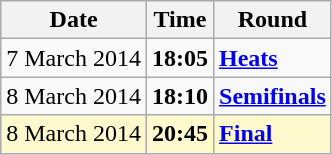<table class="wikitable">
<tr>
<th>Date</th>
<th>Time</th>
<th>Round</th>
</tr>
<tr>
<td>7 March 2014</td>
<td><strong>18:05</strong></td>
<td><strong><a href='#'>Heats</a></strong></td>
</tr>
<tr>
<td>8 March 2014</td>
<td><strong>18:10</strong></td>
<td><strong><a href='#'>Semifinals</a></strong></td>
</tr>
<tr style=background:lemonchiffon>
<td>8 March 2014</td>
<td><strong>20:45</strong></td>
<td><strong><a href='#'>Final</a></strong></td>
</tr>
</table>
